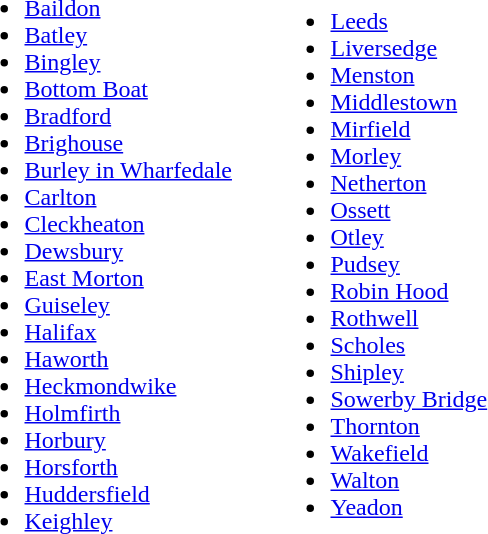<table>
<tr>
<td width=200px><br><ul><li><a href='#'>Baildon</a></li><li><a href='#'>Batley</a></li><li><a href='#'>Bingley</a></li><li><a href='#'>Bottom Boat</a></li><li><a href='#'>Bradford</a></li><li><a href='#'>Brighouse</a></li><li><a href='#'>Burley in Wharfedale</a></li><li><a href='#'>Carlton</a></li><li><a href='#'>Cleckheaton</a></li><li><a href='#'>Dewsbury</a></li><li><a href='#'>East Morton</a></li><li><a href='#'>Guiseley</a></li><li><a href='#'>Halifax</a></li><li><a href='#'>Haworth</a></li><li><a href='#'>Heckmondwike</a></li><li><a href='#'>Holmfirth</a></li><li><a href='#'>Horbury</a></li><li><a href='#'>Horsforth</a></li><li><a href='#'>Huddersfield</a></li><li><a href='#'>Keighley</a></li></ul></td>
<td><br><ul><li><a href='#'>Leeds</a></li><li><a href='#'>Liversedge</a></li><li><a href='#'>Menston</a></li><li><a href='#'>Middlestown</a></li><li><a href='#'>Mirfield</a></li><li><a href='#'>Morley</a></li><li><a href='#'>Netherton</a></li><li><a href='#'>Ossett</a></li><li><a href='#'>Otley</a></li><li><a href='#'>Pudsey</a></li><li><a href='#'>Robin Hood</a></li><li><a href='#'>Rothwell</a></li><li><a href='#'>Scholes</a></li><li><a href='#'>Shipley</a></li><li><a href='#'>Sowerby Bridge</a></li><li><a href='#'>Thornton</a></li><li><a href='#'>Wakefield</a></li><li><a href='#'>Walton</a></li><li><a href='#'>Yeadon</a></li></ul></td>
</tr>
</table>
